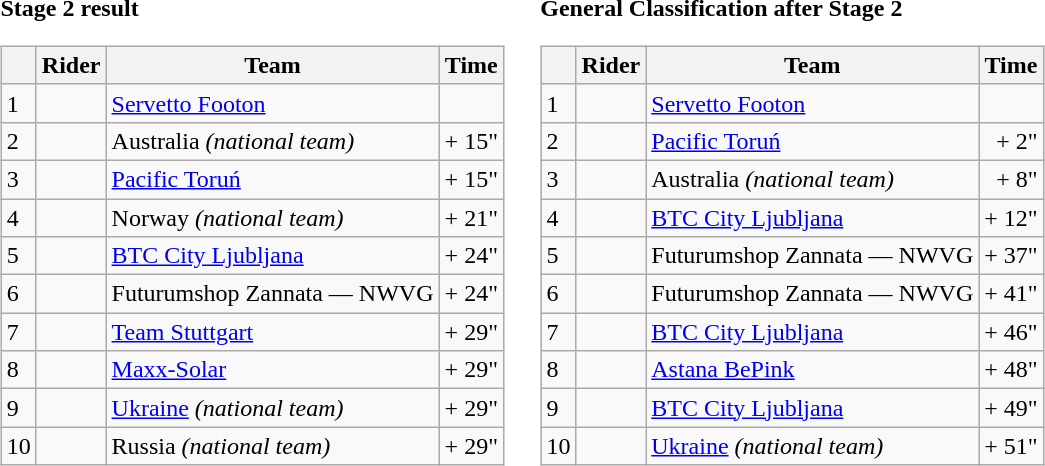<table>
<tr>
<td><strong>Stage 2 result</strong><br><table class="wikitable">
<tr>
<th></th>
<th>Rider</th>
<th>Team</th>
<th>Time</th>
</tr>
<tr>
<td>1</td>
<td></td>
<td><a href='#'>Servetto Footon</a></td>
<td align="right"></td>
</tr>
<tr>
<td>2</td>
<td> </td>
<td>Australia <em>(national team)</em></td>
<td align="right">+ 15"</td>
</tr>
<tr>
<td>3</td>
<td></td>
<td><a href='#'>Pacific Toruń</a></td>
<td align="right">+ 15"</td>
</tr>
<tr>
<td>4</td>
<td></td>
<td>Norway <em>(national team)</em></td>
<td align="right">+ 21"</td>
</tr>
<tr>
<td>5</td>
<td> </td>
<td><a href='#'>BTC City Ljubljana</a></td>
<td align="right">+ 24"</td>
</tr>
<tr>
<td>6</td>
<td></td>
<td>Futurumshop Zannata — NWVG</td>
<td align="right">+ 24"</td>
</tr>
<tr>
<td>7</td>
<td></td>
<td><a href='#'>Team Stuttgart</a></td>
<td align="right">+ 29"</td>
</tr>
<tr>
<td>8</td>
<td></td>
<td><a href='#'>Maxx-Solar</a></td>
<td align="right">+ 29"</td>
</tr>
<tr>
<td>9</td>
<td></td>
<td><a href='#'>Ukraine</a> <em>(national team)</em></td>
<td align="right">+ 29"</td>
</tr>
<tr>
<td>10</td>
<td></td>
<td>Russia <em>(national team)</em></td>
<td align="right">+ 29"</td>
</tr>
</table>
</td>
<td></td>
<td><strong>General Classification after Stage 2</strong><br><table class="wikitable">
<tr>
<th></th>
<th>Rider</th>
<th>Team</th>
<th>Time</th>
</tr>
<tr>
<td>1</td>
<td> </td>
<td><a href='#'>Servetto Footon</a></td>
<td align="right"></td>
</tr>
<tr>
<td>2</td>
<td> </td>
<td><a href='#'>Pacific Toruń</a></td>
<td align="right">+ 2"</td>
</tr>
<tr>
<td>3</td>
<td> </td>
<td>Australia <em>(national team)</em></td>
<td align="right">+ 8"</td>
</tr>
<tr>
<td>4</td>
<td></td>
<td><a href='#'>BTC City Ljubljana</a></td>
<td align="right">+ 12"</td>
</tr>
<tr>
<td>5</td>
<td></td>
<td>Futurumshop Zannata — NWVG</td>
<td align="right">+ 37"</td>
</tr>
<tr>
<td>6</td>
<td></td>
<td>Futurumshop Zannata — NWVG</td>
<td align="right">+ 41"</td>
</tr>
<tr>
<td>7</td>
<td></td>
<td><a href='#'>BTC City Ljubljana</a></td>
<td align="right">+ 46"</td>
</tr>
<tr>
<td>8</td>
<td></td>
<td><a href='#'>Astana BePink</a></td>
<td align="right">+ 48"</td>
</tr>
<tr>
<td>9</td>
<td></td>
<td><a href='#'>BTC City Ljubljana</a></td>
<td align="right">+ 49"</td>
</tr>
<tr>
<td>10</td>
<td></td>
<td><a href='#'>Ukraine</a> <em>(national team)</em></td>
<td align="right">+ 51"</td>
</tr>
</table>
</td>
</tr>
</table>
